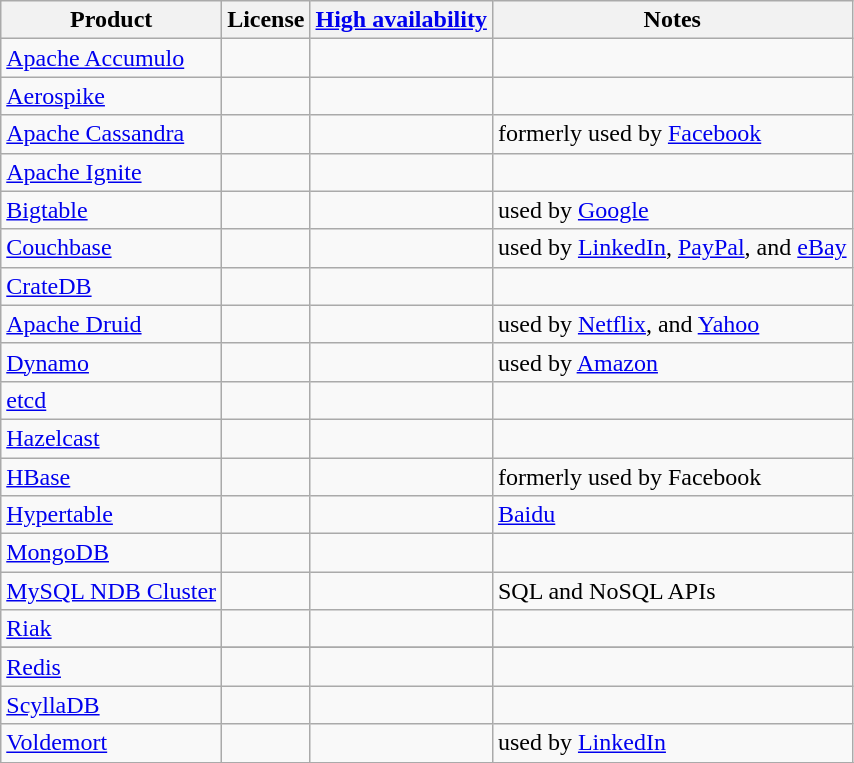<table class="wikitable sortable">
<tr>
<th>Product</th>
<th>License</th>
<th><a href='#'>High availability</a></th>
<th>Notes</th>
</tr>
<tr>
<td><a href='#'>Apache Accumulo</a></td>
<td></td>
<td></td>
<td></td>
</tr>
<tr>
<td><a href='#'>Aerospike</a></td>
<td></td>
<td></td>
<td></td>
</tr>
<tr>
<td><a href='#'>Apache Cassandra</a></td>
<td></td>
<td></td>
<td>formerly used by <a href='#'>Facebook</a></td>
</tr>
<tr>
<td><a href='#'>Apache Ignite</a></td>
<td></td>
<td></td>
<td></td>
</tr>
<tr>
<td><a href='#'>Bigtable</a></td>
<td></td>
<td></td>
<td>used by <a href='#'>Google</a></td>
</tr>
<tr>
<td><a href='#'>Couchbase</a></td>
<td></td>
<td></td>
<td>used by <a href='#'>LinkedIn</a>, <a href='#'>PayPal</a>, and <a href='#'>eBay</a></td>
</tr>
<tr>
<td><a href='#'>CrateDB</a></td>
<td></td>
<td></td>
<td></td>
</tr>
<tr>
<td><a href='#'>Apache Druid</a></td>
<td></td>
<td></td>
<td>used by <a href='#'>Netflix</a>, and <a href='#'>Yahoo</a></td>
</tr>
<tr>
<td><a href='#'>Dynamo</a></td>
<td></td>
<td></td>
<td>used by <a href='#'>Amazon</a></td>
</tr>
<tr>
<td><a href='#'>etcd</a></td>
<td></td>
<td></td>
<td></td>
</tr>
<tr>
<td><a href='#'>Hazelcast</a></td>
<td></td>
<td></td>
<td></td>
</tr>
<tr>
<td><a href='#'>HBase</a></td>
<td></td>
<td></td>
<td>formerly used by Facebook</td>
</tr>
<tr>
<td><a href='#'>Hypertable</a></td>
<td></td>
<td></td>
<td><a href='#'>Baidu</a></td>
</tr>
<tr>
<td><a href='#'>MongoDB</a></td>
<td></td>
<td></td>
<td></td>
</tr>
<tr>
<td><a href='#'>MySQL NDB Cluster</a></td>
<td></td>
<td></td>
<td>SQL and NoSQL APIs</td>
</tr>
<tr>
<td><a href='#'>Riak</a></td>
<td></td>
<td></td>
<td></td>
</tr>
<tr>
</tr>
<tr>
<td><a href='#'>Redis</a></td>
<td></td>
<td></td>
<td></td>
</tr>
<tr>
<td><a href='#'>ScyllaDB</a></td>
<td></td>
<td></td>
<td></td>
</tr>
<tr>
<td><a href='#'>Voldemort</a></td>
<td></td>
<td></td>
<td>used by <a href='#'>LinkedIn</a></td>
</tr>
<tr>
</tr>
</table>
